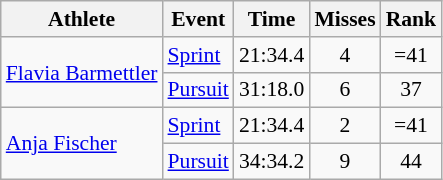<table class="wikitable" style="font-size:90%">
<tr>
<th>Athlete</th>
<th>Event</th>
<th>Time</th>
<th>Misses</th>
<th>Rank</th>
</tr>
<tr align=center>
<td align=left rowspan=2><a href='#'>Flavia Barmettler</a></td>
<td align=left><a href='#'>Sprint</a></td>
<td>21:34.4</td>
<td>4</td>
<td>=41</td>
</tr>
<tr align=center>
<td align=left><a href='#'>Pursuit</a></td>
<td>31:18.0</td>
<td>6</td>
<td>37</td>
</tr>
<tr align=center>
<td align=left rowspan=2><a href='#'>Anja Fischer</a></td>
<td align=left><a href='#'>Sprint</a></td>
<td>21:34.4</td>
<td>2</td>
<td>=41</td>
</tr>
<tr align=center>
<td align=left><a href='#'>Pursuit</a></td>
<td>34:34.2</td>
<td>9</td>
<td>44</td>
</tr>
</table>
